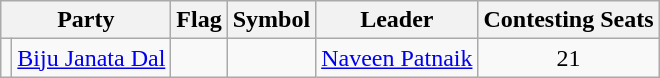<table class="wikitable" style="text-align:center">
<tr>
<th colspan="2">Party</th>
<th>Flag</th>
<th>Symbol</th>
<th>Leader</th>
<th>Contesting Seats</th>
</tr>
<tr>
<td></td>
<td><a href='#'>Biju Janata Dal</a></td>
<td></td>
<td></td>
<td><a href='#'>Naveen Patnaik</a></td>
<td>21</td>
</tr>
</table>
